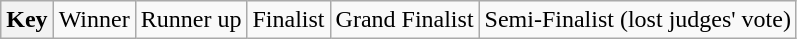<table class="wikitable">
<tr>
<th>Key</th>
<td> Winner</td>
<td> Runner up</td>
<td> Finalist</td>
<td> Grand Finalist</td>
<td> Semi-Finalist (lost judges' vote)</td>
</tr>
</table>
